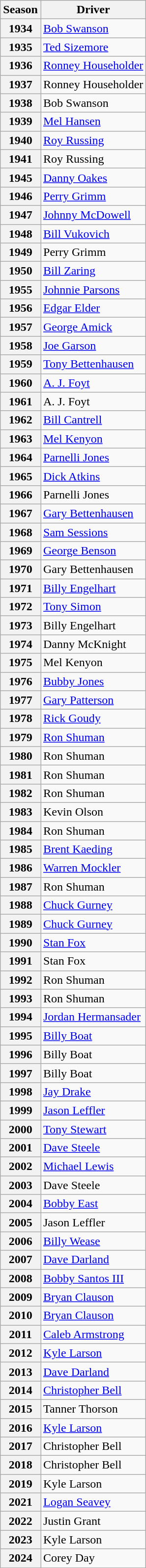<table class="wikitable">
<tr>
<th>Season</th>
<th>Driver</th>
</tr>
<tr>
<th>1934</th>
<td><a href='#'>Bob Swanson</a></td>
</tr>
<tr>
<th>1935</th>
<td><a href='#'>Ted Sizemore</a></td>
</tr>
<tr>
<th>1936</th>
<td><a href='#'>Ronney Householder</a></td>
</tr>
<tr>
<th>1937</th>
<td>Ronney Householder</td>
</tr>
<tr>
<th>1938</th>
<td>Bob Swanson</td>
</tr>
<tr>
<th>1939</th>
<td><a href='#'>Mel Hansen</a></td>
</tr>
<tr>
<th>1940</th>
<td><a href='#'>Roy Russing</a></td>
</tr>
<tr>
<th>1941</th>
<td>Roy Russing</td>
</tr>
<tr>
<th>1945</th>
<td><a href='#'>Danny Oakes</a></td>
</tr>
<tr>
<th>1946</th>
<td><a href='#'>Perry Grimm</a></td>
</tr>
<tr>
<th>1947</th>
<td><a href='#'>Johnny McDowell</a></td>
</tr>
<tr>
<th>1948</th>
<td><a href='#'>Bill Vukovich</a></td>
</tr>
<tr>
<th>1949</th>
<td>Perry Grimm</td>
</tr>
<tr>
<th>1950</th>
<td><a href='#'>Bill Zaring</a></td>
</tr>
<tr>
<th>1955</th>
<td><a href='#'>Johnnie Parsons</a></td>
</tr>
<tr>
<th>1956</th>
<td><a href='#'>Edgar Elder</a></td>
</tr>
<tr>
<th>1957</th>
<td><a href='#'>George Amick</a></td>
</tr>
<tr>
<th>1958</th>
<td><a href='#'>Joe Garson</a></td>
</tr>
<tr>
<th>1959</th>
<td><a href='#'>Tony Bettenhausen</a></td>
</tr>
<tr>
<th>1960</th>
<td><a href='#'>A. J. Foyt</a></td>
</tr>
<tr>
<th>1961</th>
<td>A. J. Foyt</td>
</tr>
<tr>
<th>1962</th>
<td><a href='#'>Bill Cantrell</a></td>
</tr>
<tr>
<th>1963</th>
<td><a href='#'>Mel Kenyon</a></td>
</tr>
<tr>
<th>1964</th>
<td><a href='#'>Parnelli Jones</a></td>
</tr>
<tr>
<th>1965</th>
<td><a href='#'>Dick Atkins</a></td>
</tr>
<tr>
<th>1966</th>
<td>Parnelli Jones</td>
</tr>
<tr>
<th>1967</th>
<td><a href='#'>Gary Bettenhausen</a></td>
</tr>
<tr>
<th>1968</th>
<td><a href='#'>Sam Sessions</a></td>
</tr>
<tr>
<th>1969</th>
<td><a href='#'>George Benson</a></td>
</tr>
<tr>
<th>1970</th>
<td>Gary Bettenhausen</td>
</tr>
<tr>
<th>1971</th>
<td><a href='#'>Billy Engelhart</a></td>
</tr>
<tr>
<th>1972</th>
<td><a href='#'>Tony Simon</a></td>
</tr>
<tr>
<th>1973</th>
<td>Billy Engelhart</td>
</tr>
<tr>
<th>1974</th>
<td>Danny McKnight</td>
</tr>
<tr>
<th>1975</th>
<td>Mel Kenyon</td>
</tr>
<tr>
<th>1976</th>
<td><a href='#'>Bubby Jones</a></td>
</tr>
<tr>
<th>1977</th>
<td><a href='#'>Gary Patterson</a></td>
</tr>
<tr>
<th>1978</th>
<td><a href='#'>Rick Goudy</a></td>
</tr>
<tr>
<th>1979</th>
<td><a href='#'>Ron Shuman</a></td>
</tr>
<tr>
<th>1980</th>
<td>Ron Shuman</td>
</tr>
<tr>
<th>1981</th>
<td>Ron Shuman</td>
</tr>
<tr>
<th>1982</th>
<td>Ron Shuman</td>
</tr>
<tr>
<th>1983</th>
<td>Kevin Olson</td>
</tr>
<tr>
<th>1984</th>
<td>Ron Shuman</td>
</tr>
<tr>
<th>1985</th>
<td><a href='#'>Brent Kaeding</a></td>
</tr>
<tr>
<th>1986</th>
<td><a href='#'>Warren Mockler</a></td>
</tr>
<tr>
<th>1987</th>
<td>Ron Shuman</td>
</tr>
<tr>
<th>1988</th>
<td><a href='#'>Chuck Gurney</a></td>
</tr>
<tr>
<th>1989</th>
<td><a href='#'>Chuck Gurney</a></td>
</tr>
<tr>
<th>1990</th>
<td><a href='#'>Stan Fox</a></td>
</tr>
<tr>
<th>1991</th>
<td>Stan Fox</td>
</tr>
<tr>
<th>1992</th>
<td>Ron Shuman</td>
</tr>
<tr>
<th>1993</th>
<td>Ron Shuman</td>
</tr>
<tr>
<th>1994</th>
<td><a href='#'>Jordan Hermansader</a></td>
</tr>
<tr>
<th>1995</th>
<td><a href='#'>Billy Boat</a></td>
</tr>
<tr>
<th>1996</th>
<td>Billy Boat</td>
</tr>
<tr>
<th>1997</th>
<td>Billy Boat</td>
</tr>
<tr>
<th>1998</th>
<td><a href='#'>Jay Drake</a></td>
</tr>
<tr>
<th>1999</th>
<td><a href='#'>Jason Leffler</a></td>
</tr>
<tr>
<th>2000</th>
<td><a href='#'>Tony Stewart</a></td>
</tr>
<tr>
<th>2001</th>
<td><a href='#'>Dave Steele</a></td>
</tr>
<tr>
<th>2002</th>
<td><a href='#'>Michael Lewis</a></td>
</tr>
<tr>
<th>2003</th>
<td>Dave Steele</td>
</tr>
<tr>
<th>2004</th>
<td><a href='#'>Bobby East</a></td>
</tr>
<tr>
<th>2005</th>
<td>Jason Leffler</td>
</tr>
<tr>
<th>2006</th>
<td><a href='#'>Billy Wease</a></td>
</tr>
<tr>
<th>2007</th>
<td><a href='#'>Dave Darland</a></td>
</tr>
<tr>
<th>2008</th>
<td><a href='#'>Bobby Santos III</a></td>
</tr>
<tr>
<th>2009</th>
<td><a href='#'>Bryan Clauson</a></td>
</tr>
<tr>
<th>2010</th>
<td><a href='#'>Bryan Clauson</a></td>
</tr>
<tr>
<th>2011</th>
<td><a href='#'>Caleb Armstrong</a></td>
</tr>
<tr>
<th>2012</th>
<td><a href='#'>Kyle Larson</a></td>
</tr>
<tr>
<th>2013</th>
<td><a href='#'>Dave Darland</a></td>
</tr>
<tr>
<th>2014</th>
<td><a href='#'>Christopher Bell</a></td>
</tr>
<tr>
<th>2015</th>
<td>Tanner Thorson</td>
</tr>
<tr>
<th>2016</th>
<td><a href='#'>Kyle Larson</a></td>
</tr>
<tr>
<th>2017</th>
<td>Christopher Bell</td>
</tr>
<tr>
<th>2018</th>
<td>Christopher Bell</td>
</tr>
<tr>
<th>2019</th>
<td>Kyle Larson</td>
</tr>
<tr>
<th>2021</th>
<td><a href='#'>Logan Seavey</a></td>
</tr>
<tr>
<th>2022</th>
<td>Justin Grant </td>
</tr>
<tr>
<th>2023</th>
<td>Kyle Larson </td>
</tr>
<tr>
<th>2024</th>
<td>Corey Day</td>
</tr>
</table>
